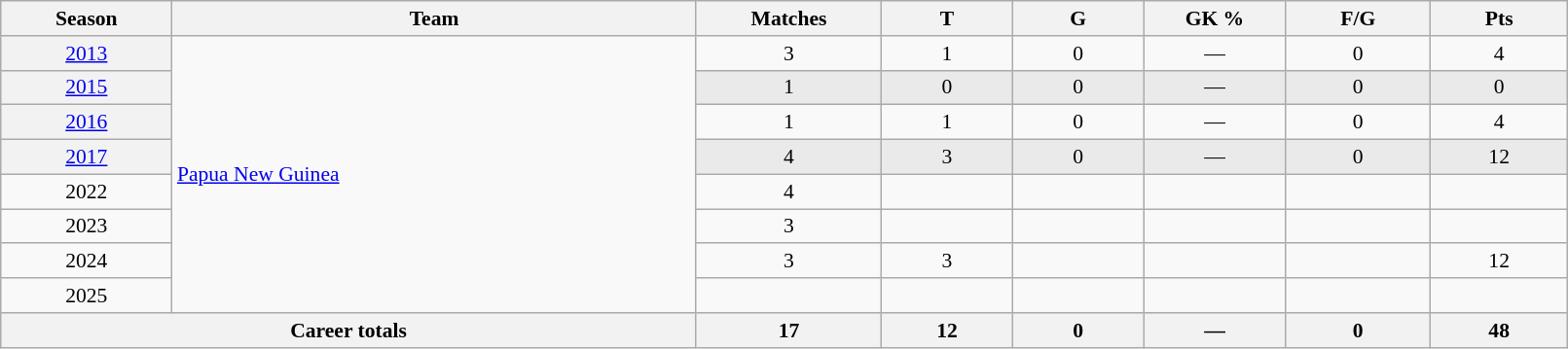<table class="wikitable sortable"  style="font-size:90%; text-align:center; width:85%;">
<tr>
<th width=2%>Season</th>
<th width=8%>Team</th>
<th width=2%>Matches</th>
<th width=2%>T</th>
<th width=2%>G</th>
<th width=2%>GK %</th>
<th width=2%>F/G</th>
<th width=2%>Pts</th>
</tr>
<tr>
<th scope="row" style="text-align:center; font-weight:normal"><a href='#'>2013</a></th>
<td rowspan="8" style="text-align:left;"> <a href='#'>Papua New Guinea</a></td>
<td>3</td>
<td>1</td>
<td>0</td>
<td>—</td>
<td>0</td>
<td>4</td>
</tr>
<tr style="background:#eaeaea;">
<th scope="row" style="text-align:center; font-weight:normal"><a href='#'>2015</a></th>
<td>1</td>
<td>0</td>
<td>0</td>
<td>—</td>
<td>0</td>
<td>0</td>
</tr>
<tr>
<th scope="row" style="text-align:center; font-weight:normal"><a href='#'>2016</a></th>
<td>1</td>
<td>1</td>
<td>0</td>
<td>—</td>
<td>0</td>
<td>4</td>
</tr>
<tr style="background:#eaeaea;">
<th scope="row" style="text-align:center; font-weight:normal"><a href='#'>2017</a></th>
<td>4</td>
<td>3</td>
<td>0</td>
<td>—</td>
<td>0</td>
<td>12</td>
</tr>
<tr>
<td>2022</td>
<td>4</td>
<td></td>
<td></td>
<td></td>
<td></td>
<td></td>
</tr>
<tr>
<td>2023</td>
<td>3</td>
<td></td>
<td></td>
<td></td>
<td></td>
<td></td>
</tr>
<tr>
<td>2024</td>
<td>3</td>
<td>3</td>
<td></td>
<td></td>
<td></td>
<td>12</td>
</tr>
<tr>
<td>2025</td>
<td></td>
<td></td>
<td></td>
<td></td>
<td></td>
<td></td>
</tr>
<tr class="sortbottom">
<th colspan="2">Career totals</th>
<th align="right">17</th>
<th align="right">12</th>
<th align="right"><strong>0</strong></th>
<th>—</th>
<th>0</th>
<th>48</th>
</tr>
</table>
